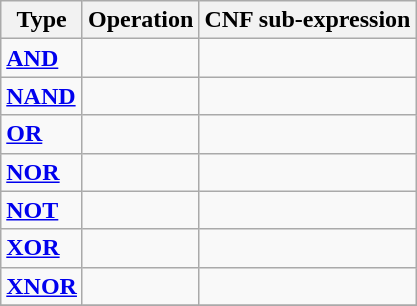<table class="wikitable">
<tr>
<th>Type</th>
<th>Operation</th>
<th>CNF sub-expression</th>
</tr>
<tr>
<td> <strong><a href='#'>AND</a></strong></td>
<td></td>
<td><br></td>
</tr>
<tr>
<td> <strong><a href='#'>NAND</a></strong></td>
<td></td>
<td><br></td>
</tr>
<tr>
<td> <strong><a href='#'>OR</a></strong></td>
<td></td>
<td><br></td>
</tr>
<tr>
<td> <strong><a href='#'>NOR</a></strong></td>
<td></td>
<td><br></td>
</tr>
<tr>
<td> <strong><a href='#'>NOT</a></strong></td>
<td></td>
<td><br></td>
</tr>
<tr>
<td> <strong><a href='#'>XOR</a></strong></td>
<td></td>
<td><br></td>
</tr>
<tr>
<td> <strong><a href='#'>XNOR</a></strong></td>
<td></td>
<td><br></td>
</tr>
<tr>
</tr>
</table>
